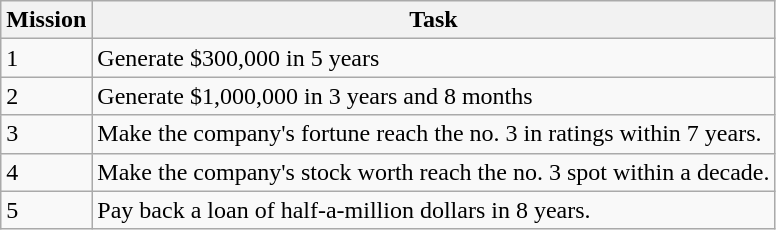<table class="wikitable" border="1">
<tr>
<th>Mission</th>
<th>Task</th>
</tr>
<tr>
<td>1</td>
<td>Generate $300,000 in 5 years</td>
</tr>
<tr>
<td>2</td>
<td>Generate $1,000,000 in 3 years and 8 months</td>
</tr>
<tr>
<td>3</td>
<td>Make the company's fortune reach the no. 3 in ratings within 7 years.</td>
</tr>
<tr>
<td>4</td>
<td>Make the company's stock worth reach the no. 3 spot within a decade.</td>
</tr>
<tr>
<td>5</td>
<td>Pay back a loan of half-a-million dollars in 8 years.</td>
</tr>
</table>
